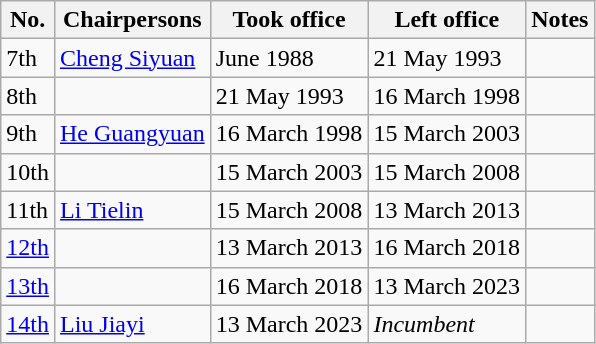<table class="wikitable">
<tr>
<th>No.</th>
<th>Chairpersons</th>
<th>Took office</th>
<th>Left office</th>
<th>Notes</th>
</tr>
<tr>
<td>7th</td>
<td><a href='#'>Cheng Siyuan</a></td>
<td>June 1988</td>
<td>21 May 1993</td>
<td></td>
</tr>
<tr>
<td>8th</td>
<td></td>
<td>21 May 1993</td>
<td>16 March 1998</td>
<td></td>
</tr>
<tr>
<td>9th</td>
<td><a href='#'>He Guangyuan</a></td>
<td>16 March 1998</td>
<td>15 March 2003</td>
<td></td>
</tr>
<tr>
<td>10th</td>
<td></td>
<td>15 March 2003</td>
<td>15 March 2008</td>
<td></td>
</tr>
<tr>
<td>11th</td>
<td><a href='#'>Li Tielin</a></td>
<td>15 March 2008</td>
<td>13 March 2013</td>
<td></td>
</tr>
<tr>
<td><a href='#'>12th</a></td>
<td></td>
<td>13 March 2013</td>
<td>16 March 2018</td>
<td></td>
</tr>
<tr>
<td><a href='#'>13th</a></td>
<td></td>
<td>16 March 2018</td>
<td>13 March 2023</td>
<td></td>
</tr>
<tr>
<td><a href='#'>14th</a></td>
<td><a href='#'>Liu Jiayi</a></td>
<td>13 March 2023</td>
<td><em>Incumbent</em></td>
<td></td>
</tr>
</table>
